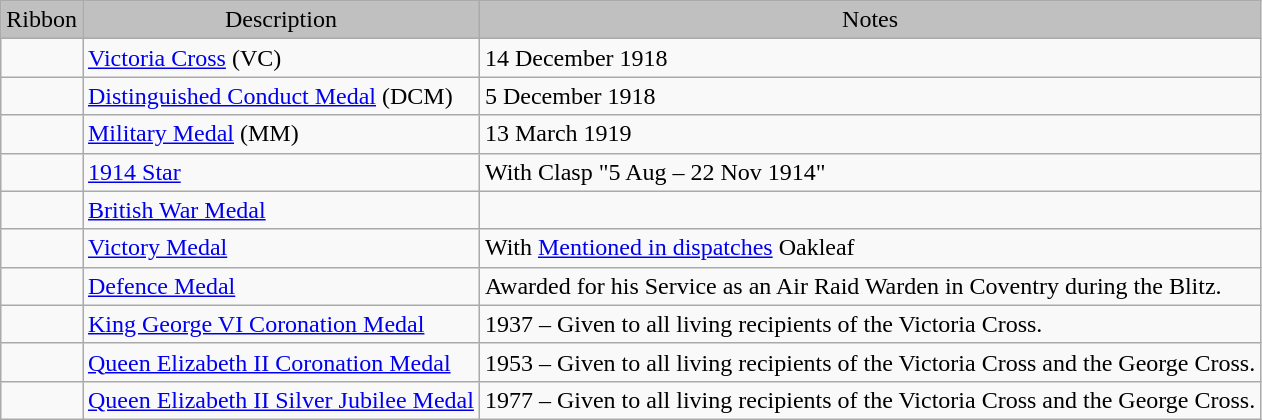<table class="wikitable">
<tr style="background:silver; text-align:center;">
<td>Ribbon</td>
<td>Description</td>
<td>Notes</td>
</tr>
<tr>
<td></td>
<td><a href='#'>Victoria Cross</a> (VC)</td>
<td>14 December 1918</td>
</tr>
<tr>
<td></td>
<td><a href='#'>Distinguished Conduct Medal</a> (DCM)</td>
<td>5 December 1918</td>
</tr>
<tr>
<td></td>
<td><a href='#'>Military Medal</a> (MM)</td>
<td>13 March 1919</td>
</tr>
<tr>
<td></td>
<td><a href='#'>1914 Star</a></td>
<td>With Clasp "5 Aug – 22 Nov 1914"</td>
</tr>
<tr>
<td></td>
<td><a href='#'>British War Medal</a></td>
<td></td>
</tr>
<tr>
<td></td>
<td><a href='#'>Victory Medal</a></td>
<td>With <a href='#'>Mentioned in dispatches</a> Oakleaf</td>
</tr>
<tr>
<td></td>
<td><a href='#'>Defence Medal</a></td>
<td>Awarded for his Service as an Air Raid Warden in Coventry during the Blitz.</td>
</tr>
<tr>
<td></td>
<td><a href='#'>King George VI Coronation Medal</a></td>
<td>1937 – Given to all living recipients of the Victoria Cross.</td>
</tr>
<tr>
<td></td>
<td><a href='#'>Queen Elizabeth II Coronation Medal</a></td>
<td>1953 – Given to all living recipients of the Victoria Cross and the George Cross.</td>
</tr>
<tr>
<td></td>
<td><a href='#'>Queen Elizabeth II Silver Jubilee Medal</a></td>
<td>1977 – Given to all living recipients of the Victoria Cross and the George Cross.</td>
</tr>
</table>
